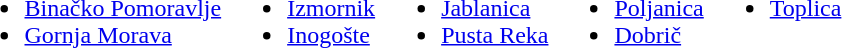<table>
<tr valign=top>
<td><br><ul><li><a href='#'>Binačko Pomoravlje</a></li><li><a href='#'>Gornja Morava</a></li></ul></td>
<td><br><ul><li><a href='#'>Izmornik</a></li><li><a href='#'>Inogošte</a></li></ul></td>
<td><br><ul><li><a href='#'>Jablanica</a></li><li><a href='#'>Pusta Reka</a></li></ul></td>
<td><br><ul><li><a href='#'>Poljanica</a></li><li><a href='#'>Dobrič</a></li></ul></td>
<td><br><ul><li><a href='#'>Toplica</a></li></ul></td>
</tr>
</table>
